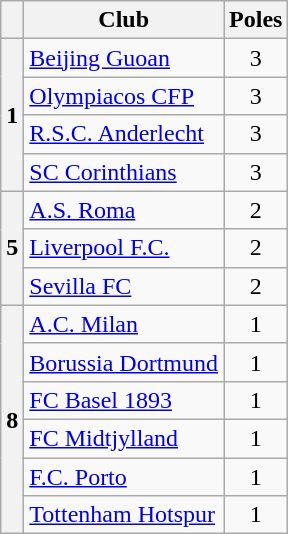<table class="wikitable" style="float:left; margin-right:1em;">
<tr>
<th></th>
<th>Club</th>
<th>Poles</th>
</tr>
<tr>
<th rowspan=4>1</th>
<td> <a href='#'>Beijing Guoan</a></td>
<td align=center>3</td>
</tr>
<tr>
<td> <a href='#'>Olympiacos CFP</a></td>
<td align=center>3</td>
</tr>
<tr>
<td> <a href='#'>R.S.C. Anderlecht</a></td>
<td align=center>3</td>
</tr>
<tr>
<td> <a href='#'>SC Corinthians</a></td>
<td align=center>3</td>
</tr>
<tr>
<th rowspan=3>5</th>
<td> <a href='#'>A.S. Roma</a></td>
<td align=center>2</td>
</tr>
<tr>
<td> <a href='#'>Liverpool F.C.</a></td>
<td align=center>2</td>
</tr>
<tr>
<td> <a href='#'>Sevilla FC</a></td>
<td align=center>2</td>
</tr>
<tr>
<th rowspan=6>8</th>
<td> <a href='#'>A.C. Milan</a></td>
<td align=center>1</td>
</tr>
<tr>
<td> <a href='#'>Borussia Dortmund</a></td>
<td align=center>1</td>
</tr>
<tr>
<td> <a href='#'>FC Basel 1893</a></td>
<td align=center>1</td>
</tr>
<tr>
<td> <a href='#'>FC Midtjylland</a></td>
<td align=center>1</td>
</tr>
<tr>
<td> <a href='#'>F.C. Porto</a></td>
<td align=center>1</td>
</tr>
<tr>
<td> <a href='#'>Tottenham Hotspur</a></td>
<td align=center>1</td>
</tr>
</table>
